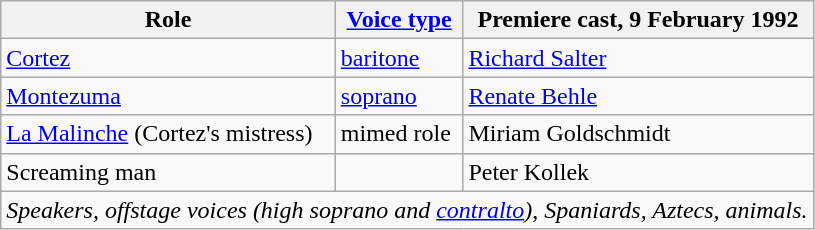<table class="wikitable">
<tr>
<th>Role</th>
<th><a href='#'>Voice type</a></th>
<th>Premiere cast, 9 February 1992</th>
</tr>
<tr>
<td><a href='#'>Cortez</a></td>
<td><a href='#'>baritone</a></td>
<td><a href='#'>Richard Salter</a></td>
</tr>
<tr>
<td><a href='#'>Montezuma</a></td>
<td><a href='#'>soprano</a></td>
<td><a href='#'>Renate Behle</a></td>
</tr>
<tr>
<td><a href='#'>La Malinche</a> (Cortez's mistress)</td>
<td>mimed role</td>
<td>Miriam Goldschmidt</td>
</tr>
<tr>
<td>Screaming man</td>
<td></td>
<td>Peter Kollek</td>
</tr>
<tr>
<td colspan="3"><em>Speakers, offstage voices (high soprano and <a href='#'>contralto</a>), Spaniards, Aztecs, animals.</em></td>
</tr>
</table>
